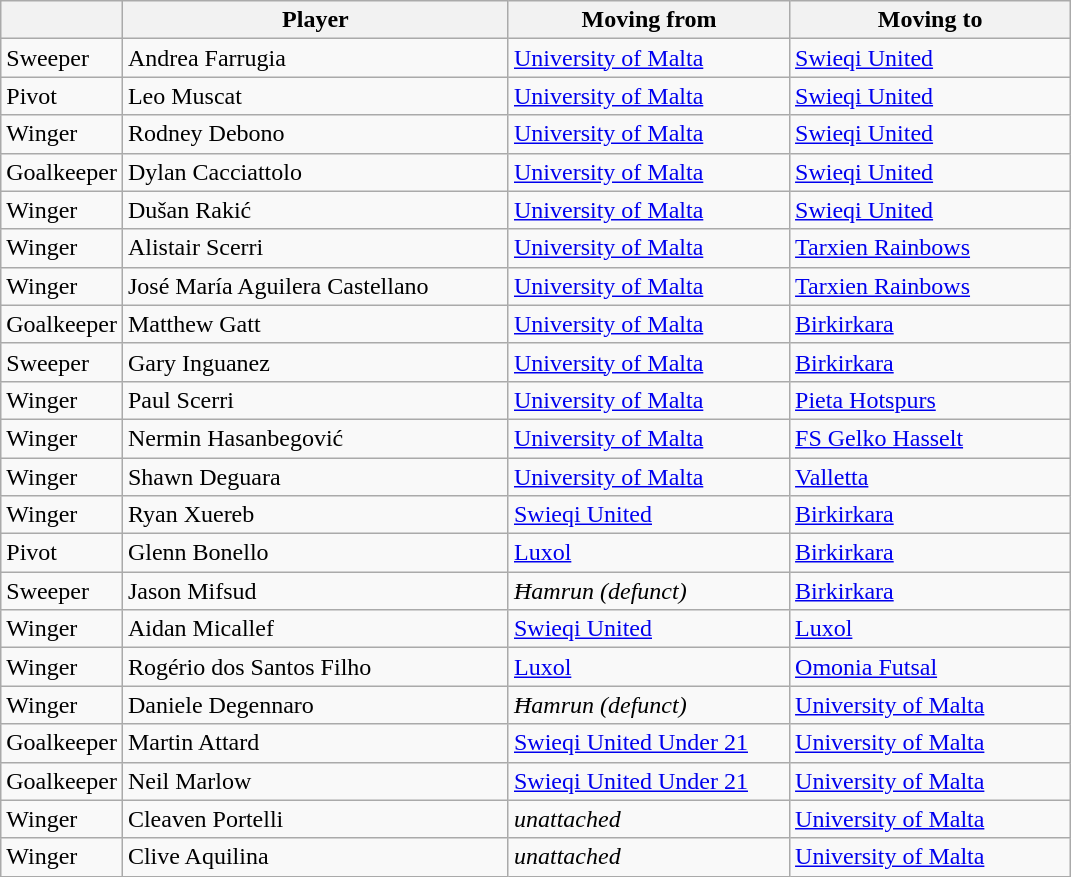<table class="wikitable sortable">
<tr>
<th style="width:20px;"></th>
<th style="width:250px;">Player</th>
<th style="width:180px;">Moving from</th>
<th style="width:180px;">Moving to</th>
</tr>
<tr>
<td>Sweeper</td>
<td> Andrea Farrugia</td>
<td> <a href='#'>University of Malta</a></td>
<td> <a href='#'>Swieqi United</a></td>
</tr>
<tr>
<td>Pivot</td>
<td> Leo Muscat</td>
<td> <a href='#'>University of Malta</a></td>
<td> <a href='#'>Swieqi United</a></td>
</tr>
<tr>
<td>Winger</td>
<td> Rodney Debono</td>
<td> <a href='#'>University of Malta</a></td>
<td> <a href='#'>Swieqi United</a></td>
</tr>
<tr>
<td>Goalkeeper</td>
<td> Dylan Cacciattolo</td>
<td> <a href='#'>University of Malta</a></td>
<td> <a href='#'>Swieqi United</a></td>
</tr>
<tr>
<td>Winger</td>
<td> Dušan Rakić</td>
<td> <a href='#'>University of Malta</a></td>
<td> <a href='#'>Swieqi United</a></td>
</tr>
<tr>
<td>Winger</td>
<td> Alistair Scerri</td>
<td> <a href='#'>University of Malta</a></td>
<td> <a href='#'>Tarxien Rainbows</a></td>
</tr>
<tr>
<td>Winger</td>
<td> José María Aguilera Castellano</td>
<td> <a href='#'>University of Malta</a></td>
<td> <a href='#'>Tarxien Rainbows</a></td>
</tr>
<tr>
<td>Goalkeeper</td>
<td> Matthew Gatt</td>
<td> <a href='#'>University of Malta</a></td>
<td> <a href='#'>Birkirkara</a></td>
</tr>
<tr>
<td>Sweeper</td>
<td> Gary Inguanez</td>
<td> <a href='#'>University of Malta</a></td>
<td> <a href='#'>Birkirkara</a></td>
</tr>
<tr>
<td>Winger</td>
<td> Paul Scerri</td>
<td> <a href='#'>University of Malta</a></td>
<td> <a href='#'>Pieta Hotspurs</a></td>
</tr>
<tr>
<td>Winger</td>
<td> Nermin Hasanbegović</td>
<td> <a href='#'>University of Malta</a></td>
<td> <a href='#'>FS Gelko Hasselt</a></td>
</tr>
<tr>
<td>Winger</td>
<td> Shawn Deguara</td>
<td> <a href='#'>University of Malta</a></td>
<td> <a href='#'>Valletta</a></td>
</tr>
<tr>
<td>Winger</td>
<td> Ryan Xuereb</td>
<td> <a href='#'>Swieqi United</a></td>
<td> <a href='#'>Birkirkara</a></td>
</tr>
<tr>
<td>Pivot</td>
<td> Glenn Bonello</td>
<td> <a href='#'>Luxol</a></td>
<td> <a href='#'>Birkirkara</a></td>
</tr>
<tr>
<td>Sweeper</td>
<td> Jason Mifsud</td>
<td> <em>Ħamrun (defunct)</em></td>
<td> <a href='#'>Birkirkara</a></td>
</tr>
<tr>
<td>Winger</td>
<td> Aidan Micallef</td>
<td> <a href='#'>Swieqi United</a></td>
<td> <a href='#'>Luxol</a></td>
</tr>
<tr>
<td>Winger</td>
<td> Rogério dos Santos Filho</td>
<td> <a href='#'>Luxol</a></td>
<td> <a href='#'>Omonia Futsal</a></td>
</tr>
<tr>
<td>Winger</td>
<td> Daniele Degennaro</td>
<td> <em>Ħamrun (defunct)</em></td>
<td> <a href='#'>University of Malta</a></td>
</tr>
<tr>
<td>Goalkeeper</td>
<td> Martin Attard</td>
<td> <a href='#'>Swieqi United Under 21</a></td>
<td> <a href='#'>University of Malta</a></td>
</tr>
<tr>
<td>Goalkeeper</td>
<td> Neil Marlow</td>
<td> <a href='#'>Swieqi United Under 21</a></td>
<td> <a href='#'>University of Malta</a></td>
</tr>
<tr>
<td>Winger</td>
<td> Cleaven Portelli</td>
<td> <em>unattached</em></td>
<td> <a href='#'>University of Malta</a></td>
</tr>
<tr>
<td>Winger</td>
<td> Clive Aquilina</td>
<td> <em>unattached</em></td>
<td> <a href='#'>University of Malta</a></td>
</tr>
</table>
